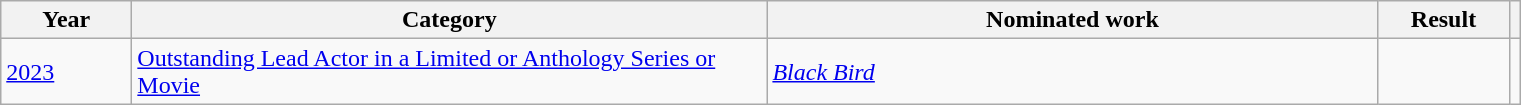<table class=wikitable>
<tr>
<th scope="col" style="width:5em;">Year</th>
<th scope="col" style="width:26em;">Category</th>
<th scope="col" style="width:25em;">Nominated work</th>
<th scope="col" style="width:5em;">Result</th>
<th></th>
</tr>
<tr>
<td><a href='#'>2023</a></td>
<td><a href='#'>Outstanding Lead Actor in a Limited or Anthology Series or Movie</a></td>
<td><em><a href='#'>Black Bird</a></em></td>
<td></td>
<td align="center"></td>
</tr>
</table>
